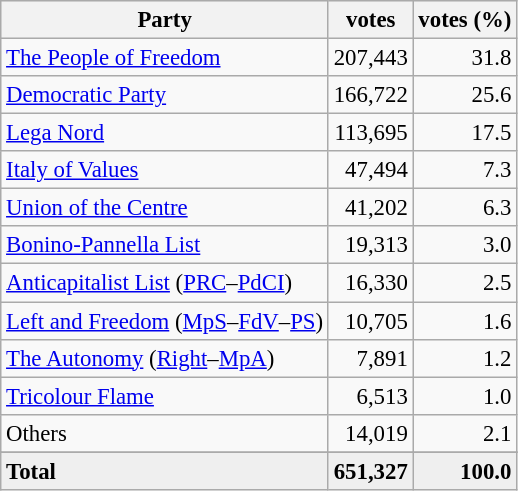<table class="wikitable" style="font-size:95%">
<tr bgcolor="EFEFEF">
<th>Party</th>
<th>votes</th>
<th>votes (%)</th>
</tr>
<tr>
<td><a href='#'>The People of Freedom</a></td>
<td align=right valign=top>207,443</td>
<td align=right valign=top>31.8</td>
</tr>
<tr>
<td><a href='#'>Democratic Party</a></td>
<td align=right>166,722</td>
<td align=right>25.6</td>
</tr>
<tr>
<td><a href='#'>Lega Nord</a></td>
<td align=right>113,695</td>
<td align=right>17.5</td>
</tr>
<tr>
<td><a href='#'>Italy of Values</a></td>
<td align=right>47,494</td>
<td align=right>7.3</td>
</tr>
<tr>
<td><a href='#'>Union of the Centre</a></td>
<td align=right>41,202</td>
<td align=right>6.3</td>
</tr>
<tr>
<td><a href='#'>Bonino-Pannella List</a></td>
<td align=right>19,313</td>
<td align=right>3.0</td>
</tr>
<tr>
<td><a href='#'>Anticapitalist List</a> (<a href='#'>PRC</a>–<a href='#'>PdCI</a>)</td>
<td align=right>16,330</td>
<td align=right>2.5</td>
</tr>
<tr>
<td><a href='#'>Left and Freedom</a> (<a href='#'>MpS</a>–<a href='#'>FdV</a>–<a href='#'>PS</a>)</td>
<td align=right>10,705</td>
<td align=right>1.6</td>
</tr>
<tr>
<td><a href='#'>The Autonomy</a> (<a href='#'>Right</a>–<a href='#'>MpA</a>)</td>
<td align=right>7,891</td>
<td align=right>1.2</td>
</tr>
<tr>
<td><a href='#'>Tricolour Flame</a></td>
<td align=right>6,513</td>
<td align=right>1.0</td>
</tr>
<tr>
<td>Others</td>
<td align=right>14,019</td>
<td align=right>2.1</td>
</tr>
<tr>
</tr>
<tr bgcolor="EFEFEF">
<td><strong>Total</strong></td>
<td align=right><strong>651,327</strong></td>
<td align=right><strong>100.0</strong></td>
</tr>
</table>
